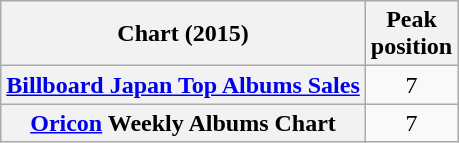<table class="wikitable plainrowheaders" style="text-align:center;">
<tr>
<th>Chart (2015)</th>
<th>Peak<br>position</th>
</tr>
<tr>
<th scope="row"><a href='#'>Billboard Japan Top Albums Sales</a></th>
<td>7</td>
</tr>
<tr>
<th scope="row"><a href='#'>Oricon</a> Weekly Albums Chart</th>
<td>7</td>
</tr>
</table>
